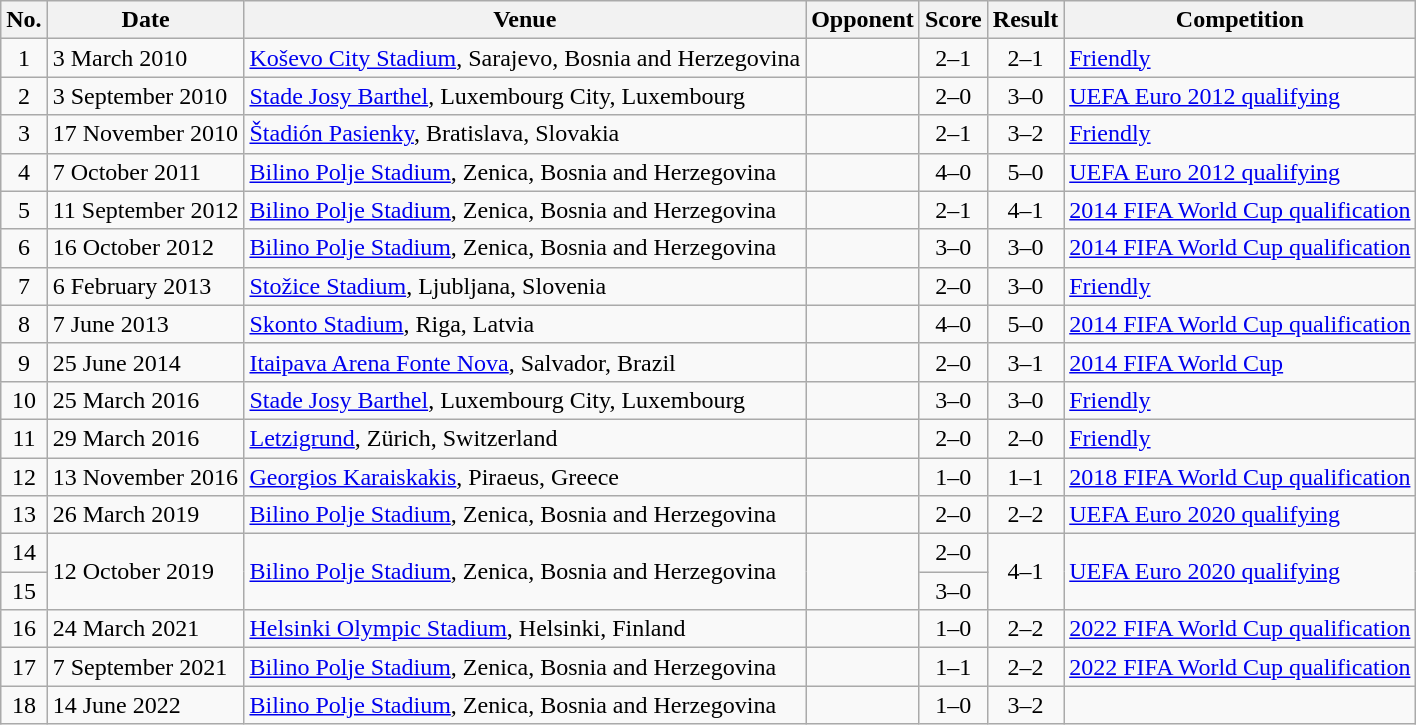<table class="wikitable sortable">
<tr>
<th>No.</th>
<th>Date</th>
<th>Venue</th>
<th>Opponent</th>
<th>Score</th>
<th>Result</th>
<th>Competition</th>
</tr>
<tr>
<td align="center">1</td>
<td>3 March 2010</td>
<td><a href='#'>Koševo City Stadium</a>, Sarajevo, Bosnia and Herzegovina</td>
<td></td>
<td align="center">2–1</td>
<td align="center">2–1</td>
<td><a href='#'>Friendly</a></td>
</tr>
<tr>
<td align="center">2</td>
<td>3 September 2010</td>
<td><a href='#'>Stade Josy Barthel</a>, Luxembourg City, Luxembourg</td>
<td></td>
<td align="center">2–0</td>
<td align="center">3–0</td>
<td><a href='#'>UEFA Euro 2012 qualifying</a></td>
</tr>
<tr>
<td align="center">3</td>
<td>17 November 2010</td>
<td><a href='#'>Štadión Pasienky</a>, Bratislava, Slovakia</td>
<td></td>
<td align="center">2–1</td>
<td align="center">3–2</td>
<td><a href='#'>Friendly</a></td>
</tr>
<tr>
<td align="center">4</td>
<td>7 October 2011</td>
<td><a href='#'>Bilino Polje Stadium</a>, Zenica, Bosnia and Herzegovina</td>
<td></td>
<td align="center">4–0</td>
<td align="center">5–0</td>
<td><a href='#'>UEFA Euro 2012 qualifying</a></td>
</tr>
<tr>
<td align="center">5</td>
<td>11 September 2012</td>
<td><a href='#'>Bilino Polje Stadium</a>, Zenica, Bosnia and Herzegovina</td>
<td></td>
<td align="center">2–1</td>
<td align="center">4–1</td>
<td><a href='#'>2014 FIFA World Cup qualification</a></td>
</tr>
<tr>
<td align="center">6</td>
<td>16 October 2012</td>
<td><a href='#'>Bilino Polje Stadium</a>, Zenica, Bosnia and Herzegovina</td>
<td></td>
<td align="center">3–0</td>
<td align="center">3–0</td>
<td><a href='#'>2014 FIFA World Cup qualification</a></td>
</tr>
<tr>
<td align="center">7</td>
<td>6 February 2013</td>
<td><a href='#'>Stožice Stadium</a>, Ljubljana, Slovenia</td>
<td></td>
<td align="center">2–0</td>
<td align="center">3–0</td>
<td><a href='#'>Friendly</a></td>
</tr>
<tr>
<td align="center">8</td>
<td>7 June 2013</td>
<td><a href='#'>Skonto Stadium</a>, Riga, Latvia</td>
<td></td>
<td align="center">4–0</td>
<td align="center">5–0</td>
<td><a href='#'>2014 FIFA World Cup qualification</a></td>
</tr>
<tr>
<td align="center">9</td>
<td>25 June 2014</td>
<td><a href='#'>Itaipava Arena Fonte Nova</a>, Salvador, Brazil</td>
<td></td>
<td align="center">2–0</td>
<td align="center">3–1</td>
<td><a href='#'>2014 FIFA World Cup</a></td>
</tr>
<tr>
<td align="center">10</td>
<td>25 March 2016</td>
<td><a href='#'>Stade Josy Barthel</a>, Luxembourg City, Luxembourg</td>
<td></td>
<td align="center">3–0</td>
<td align="center">3–0</td>
<td><a href='#'>Friendly</a></td>
</tr>
<tr>
<td align="center">11</td>
<td>29 March 2016</td>
<td><a href='#'>Letzigrund</a>, Zürich, Switzerland</td>
<td></td>
<td align="center">2–0</td>
<td align="center">2–0</td>
<td><a href='#'>Friendly</a></td>
</tr>
<tr>
<td align="center">12</td>
<td>13 November 2016</td>
<td><a href='#'>Georgios Karaiskakis</a>, Piraeus, Greece</td>
<td></td>
<td align="center">1–0</td>
<td align="center">1–1</td>
<td><a href='#'>2018 FIFA World Cup qualification</a></td>
</tr>
<tr>
<td align="center">13</td>
<td>26 March 2019</td>
<td><a href='#'>Bilino Polje Stadium</a>, Zenica, Bosnia and Herzegovina</td>
<td></td>
<td align="center">2–0</td>
<td align="center">2–2</td>
<td><a href='#'>UEFA Euro 2020 qualifying</a></td>
</tr>
<tr>
<td align="center">14</td>
<td rowspan="2">12 October 2019</td>
<td rowspan="2"><a href='#'>Bilino Polje Stadium</a>, Zenica, Bosnia and Herzegovina</td>
<td rowspan="2"></td>
<td align="center">2–0</td>
<td rowspan="2" align="center">4–1</td>
<td rowspan=2><a href='#'>UEFA Euro 2020 qualifying</a></td>
</tr>
<tr>
<td align="center">15</td>
<td align="center">3–0</td>
</tr>
<tr>
<td align="center">16</td>
<td>24 March 2021</td>
<td><a href='#'>Helsinki Olympic Stadium</a>, Helsinki, Finland</td>
<td></td>
<td align="center">1–0</td>
<td align="center">2–2</td>
<td><a href='#'>2022 FIFA World Cup qualification</a></td>
</tr>
<tr>
<td align="center">17</td>
<td>7 September 2021</td>
<td><a href='#'>Bilino Polje Stadium</a>, Zenica, Bosnia and Herzegovina</td>
<td></td>
<td align="center">1–1</td>
<td align="center">2–2</td>
<td><a href='#'>2022 FIFA World Cup qualification</a></td>
</tr>
<tr>
<td align="center">18</td>
<td>14 June 2022</td>
<td><a href='#'>Bilino Polje Stadium</a>, Zenica, Bosnia and Herzegovina</td>
<td></td>
<td align="center">1–0</td>
<td align="center">3–2</td>
<td></td>
</tr>
</table>
